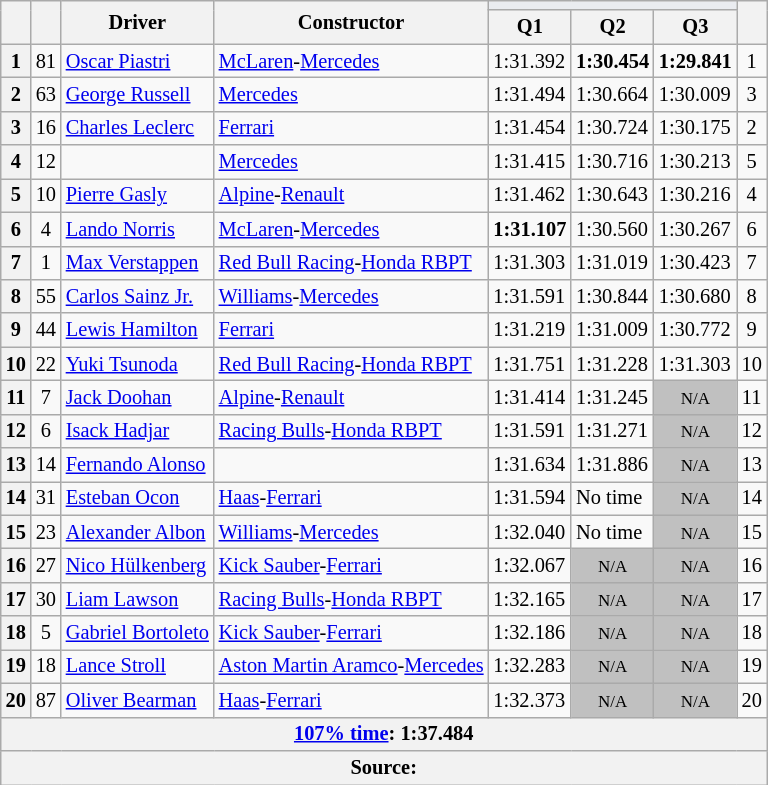<table class="wikitable sortable" style="font-size: 85%;">
<tr>
<th rowspan="2"></th>
<th rowspan="2"></th>
<th rowspan="2">Driver</th>
<th rowspan="2">Constructor</th>
<th colspan="3" style="background:#eaecf0; text-align:center;"></th>
<th rowspan="2"></th>
</tr>
<tr>
<th scope="col">Q1</th>
<th scope="col">Q2</th>
<th scope="col">Q3</th>
</tr>
<tr>
<th scope="row">1</th>
<td align=center>81</td>
<td data-sort-value="pia"> <a href='#'>Oscar Piastri</a></td>
<td><a href='#'>McLaren</a>-<a href='#'>Mercedes</a></td>
<td>1:31.392</td>
<td><strong>1:30.454</strong></td>
<td><strong>1:29.841</strong></td>
<td align="center">1</td>
</tr>
<tr>
<th scope="row">2</th>
<td align=center>63</td>
<td data-sort-value="rus"> <a href='#'>George Russell</a></td>
<td><a href='#'>Mercedes</a></td>
<td>1:31.494</td>
<td>1:30.664</td>
<td>1:30.009</td>
<td align="center" data-sort-value="3">3</td>
</tr>
<tr>
<th scope="row">3</th>
<td align=center>16</td>
<td data-sort-value="lec"> <a href='#'>Charles Leclerc</a></td>
<td><a href='#'>Ferrari</a></td>
<td>1:31.454</td>
<td>1:30.724</td>
<td>1:30.175</td>
<td align="center">2</td>
</tr>
<tr>
<th scope="row">4</th>
<td align=center>12</td>
<td data-sort-value="ant"></td>
<td><a href='#'>Mercedes</a></td>
<td>1:31.415</td>
<td>1:30.716</td>
<td>1:30.213</td>
<td align="center" data-sort-value="5">5</td>
</tr>
<tr>
<th scope="row">5</th>
<td align="center">10</td>
<td data-sort-value="gas"> <a href='#'>Pierre Gasly</a></td>
<td><a href='#'>Alpine</a>-<a href='#'>Renault</a></td>
<td>1:31.462</td>
<td>1:30.643</td>
<td>1:30.216</td>
<td align="center">4</td>
</tr>
<tr>
<th scope="row">6</th>
<td align="center">4</td>
<td data-sort-value="nor"> <a href='#'>Lando Norris</a></td>
<td><a href='#'>McLaren</a>-<a href='#'>Mercedes</a></td>
<td><strong>1:31.107</strong></td>
<td>1:30.560</td>
<td>1:30.267</td>
<td align="center">6</td>
</tr>
<tr>
<th scope="row">7</th>
<td align=center>1</td>
<td data-sort-value="ver"> <a href='#'>Max Verstappen</a></td>
<td><a href='#'>Red Bull Racing</a>-<a href='#'>Honda RBPT</a></td>
<td>1:31.303</td>
<td>1:31.019</td>
<td>1:30.423</td>
<td align="center">7</td>
</tr>
<tr>
<th scope="row">8</th>
<td align=center>55</td>
<td data-sort-value="sai"> <a href='#'>Carlos Sainz Jr.</a></td>
<td><a href='#'>Williams</a>-<a href='#'>Mercedes</a></td>
<td>1:31.591</td>
<td>1:30.844</td>
<td>1:30.680</td>
<td align="center">8</td>
</tr>
<tr>
<th scope="row">9</th>
<td align="center">44</td>
<td data-sort-value="ham"> <a href='#'>Lewis Hamilton</a></td>
<td><a href='#'>Ferrari</a></td>
<td>1:31.219</td>
<td>1:31.009</td>
<td>1:30.772</td>
<td align="center">9</td>
</tr>
<tr>
<th scope="row">10</th>
<td align=center>22</td>
<td data-sort-value="tsu"> <a href='#'>Yuki Tsunoda</a></td>
<td><a href='#'>Red Bull Racing</a>-<a href='#'>Honda RBPT</a></td>
<td>1:31.751</td>
<td>1:31.228</td>
<td>1:31.303</td>
<td align="center">10</td>
</tr>
<tr>
<th scope="row">11</th>
<td align=center>7</td>
<td data-sort-value="doo"> <a href='#'>Jack Doohan</a></td>
<td><a href='#'>Alpine</a>-<a href='#'>Renault</a></td>
<td>1:31.414</td>
<td>1:31.245</td>
<td style="background: silver" align="center" data-sort-value="11"><small>N/A</small></td>
<td align="center">11</td>
</tr>
<tr>
<th scope="row">12</th>
<td align=center>6</td>
<td data-sort-value="had"> <a href='#'>Isack Hadjar</a></td>
<td><a href='#'>Racing Bulls</a>-<a href='#'>Honda RBPT</a></td>
<td>1:31.591</td>
<td>1:31.271</td>
<td style="background: silver" align="center" data-sort-value="12"><small>N/A</small></td>
<td align="center">12</td>
</tr>
<tr>
<th scope="row">13</th>
<td align=center>14</td>
<td data-sort-value="alo"> <a href='#'>Fernando Alonso</a></td>
<td></td>
<td>1:31.634</td>
<td>1:31.886</td>
<td style="background: silver" align="center" data-sort-value="13"><small>N/A</small></td>
<td align="center">13</td>
</tr>
<tr>
<th scope="row">14</th>
<td align=center>31</td>
<td data-sort-value="oco"> <a href='#'>Esteban Ocon</a></td>
<td><a href='#'>Haas</a>-<a href='#'>Ferrari</a></td>
<td>1:31.594</td>
<td>No time</td>
<td style="background: silver" align="center" data-sort-value="14"><small>N/A</small></td>
<td align="center">14</td>
</tr>
<tr>
<th scope="row">15</th>
<td align=center>23</td>
<td data-sort-value="alb"> <a href='#'>Alexander Albon</a></td>
<td><a href='#'>Williams</a>-<a href='#'>Mercedes</a></td>
<td>1:32.040</td>
<td>No time</td>
<td style="background: silver" align="center" data-sort-value="15"><small>N/A</small></td>
<td align="center">15</td>
</tr>
<tr>
<th scope="row">16</th>
<td align=center>27</td>
<td data-sort-value="hul"> <a href='#'>Nico Hülkenberg</a></td>
<td><a href='#'>Kick Sauber</a>-<a href='#'>Ferrari</a></td>
<td>1:32.067</td>
<td style="background: silver" align="center" data-sort-value="16"><small>N/A</small></td>
<td style="background: silver" align="center" data-sort-value="16"><small>N/A</small></td>
<td align="center">16</td>
</tr>
<tr>
<th scope="row">17</th>
<td align=center>30</td>
<td data-sort-value="law"> <a href='#'>Liam Lawson</a></td>
<td><a href='#'>Racing Bulls</a>-<a href='#'>Honda RBPT</a></td>
<td>1:32.165</td>
<td style="background: silver" align="center" data-sort-value="17"><small>N/A</small></td>
<td style="background: silver" align="center" data-sort-value="17"><small>N/A</small></td>
<td align="center">17</td>
</tr>
<tr>
<th scope="row">18</th>
<td align=center>5</td>
<td data-sort-value="bor"> <a href='#'>Gabriel Bortoleto</a></td>
<td><a href='#'>Kick Sauber</a>-<a href='#'>Ferrari</a></td>
<td>1:32.186</td>
<td style="background: silver" align="center" data-sort-value="18"><small>N/A</small></td>
<td style="background: silver" align="center" data-sort-value="18"><small>N/A</small></td>
<td align="center">18</td>
</tr>
<tr>
<th scope="row">19</th>
<td align="center">18</td>
<td data-sort-value="str"> <a href='#'>Lance Stroll</a></td>
<td><a href='#'>Aston Martin Aramco</a>-<a href='#'>Mercedes</a></td>
<td>1:32.283</td>
<td style="background: silver" align="center" data-sort-value="19"><small>N/A</small></td>
<td style="background: silver" align="center" data-sort-value="19"><small>N/A</small></td>
<td align="center">19</td>
</tr>
<tr>
<th scope="row">20</th>
<td align=center>87</td>
<td data-sort-value="bea"> <a href='#'>Oliver Bearman</a></td>
<td><a href='#'>Haas</a>-<a href='#'>Ferrari</a></td>
<td>1:32.373</td>
<td style="background: silver" align="center" data-sort-value="20"><small>N/A</small></td>
<td style="background: silver" align="center" data-sort-value="20"><small>N/A</small></td>
<td align="center">20</td>
</tr>
<tr>
<th colspan="8"><a href='#'>107% time</a>: 1:37.484</th>
</tr>
<tr>
<th colspan="8">Source:</th>
</tr>
</table>
